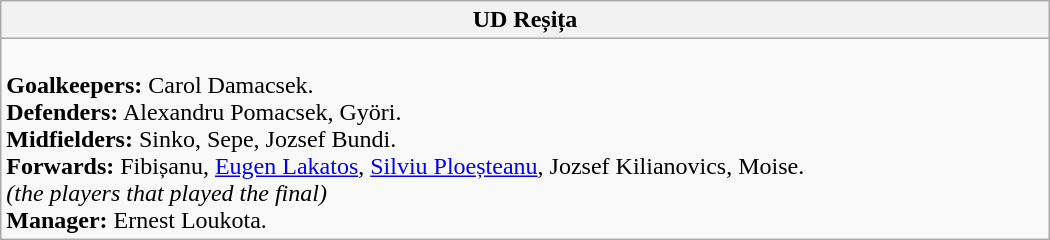<table class="wikitable" style="width:700px">
<tr>
<th>UD Reșița</th>
</tr>
<tr>
<td><br><strong>Goalkeepers:</strong> Carol Damacsek.<br>
<strong>Defenders:</strong> Alexandru Pomacsek, Györi.<br>
<strong>Midfielders:</strong> Sinko, Sepe, Jozsef Bundi.<br>
<strong>Forwards:</strong> Fibișanu, <a href='#'>Eugen Lakatos</a>, <a href='#'>Silviu Ploeșteanu</a>, Jozsef Kilianovics, Moise.<br>
<em>(the players that played the final)</em><br><strong>Manager:</strong> Ernest Loukota.</td>
</tr>
</table>
